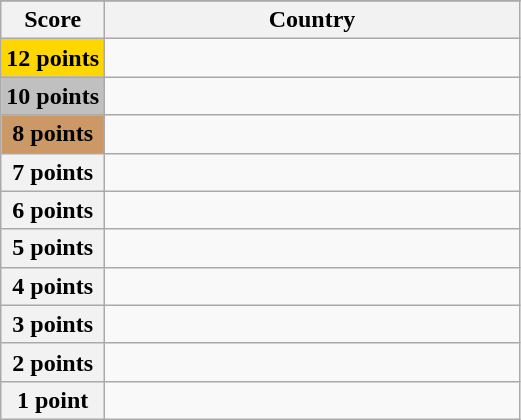<table class="wikitable">
<tr>
</tr>
<tr>
<th scope="col" width="20%">Score</th>
<th scope="col">Country</th>
</tr>
<tr>
<th scope="row" style="background:gold">12 points</th>
<td></td>
</tr>
<tr>
<th scope="row" style="background:silver">10 points</th>
<td></td>
</tr>
<tr>
<th scope="row" style="background:#CC9966">8 points</th>
<td></td>
</tr>
<tr>
<th scope="row">7 points</th>
<td></td>
</tr>
<tr>
<th scope="row">6 points</th>
<td></td>
</tr>
<tr>
<th scope="row">5 points</th>
<td></td>
</tr>
<tr>
<th scope="row">4 points</th>
<td></td>
</tr>
<tr>
<th scope="row">3 points</th>
<td></td>
</tr>
<tr>
<th scope="row">2 points</th>
<td></td>
</tr>
<tr>
<th scope="row">1 point</th>
<td></td>
</tr>
</table>
